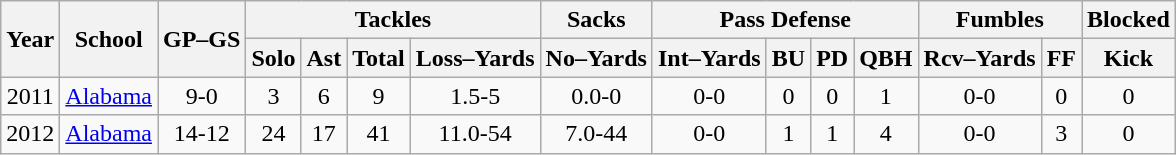<table class=wikitable style="text-align:center;">
<tr>
<th rowspan=2>Year</th>
<th rowspan=2>School</th>
<th rowspan=2>GP–GS</th>
<th colspan=4>Tackles</th>
<th>Sacks</th>
<th colspan=4>Pass Defense</th>
<th colspan=2>Fumbles</th>
<th>Blocked</th>
</tr>
<tr>
<th>Solo</th>
<th>Ast</th>
<th>Total</th>
<th>Loss–Yards</th>
<th>No–Yards</th>
<th>Int–Yards</th>
<th>BU</th>
<th>PD</th>
<th>QBH</th>
<th>Rcv–Yards</th>
<th>FF</th>
<th>Kick</th>
</tr>
<tr>
<td>2011</td>
<td><a href='#'>Alabama</a></td>
<td>9-0</td>
<td>3</td>
<td>6</td>
<td>9</td>
<td>1.5-5</td>
<td>0.0-0</td>
<td>0-0</td>
<td>0</td>
<td>0</td>
<td>1</td>
<td>0-0</td>
<td>0</td>
<td>0</td>
</tr>
<tr>
<td>2012</td>
<td><a href='#'>Alabama</a></td>
<td>14-12</td>
<td>24</td>
<td>17</td>
<td>41</td>
<td>11.0-54</td>
<td>7.0-44</td>
<td>0-0</td>
<td>1</td>
<td>1</td>
<td>4</td>
<td>0-0</td>
<td>3</td>
<td>0</td>
</tr>
</table>
